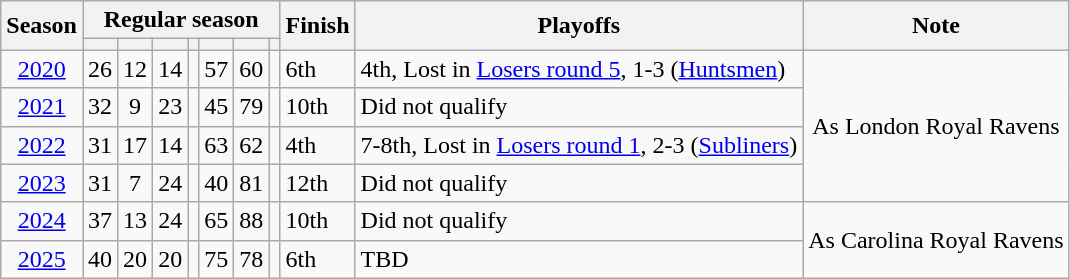<table class="wikitable" style="text-align:center;">
<tr>
<th rowspan="2">Season</th>
<th colspan="7">Regular season</th>
<th rowspan="2">Finish</th>
<th rowspan="2">Playoffs</th>
<th rowspan="2">Note</th>
</tr>
<tr>
<th></th>
<th></th>
<th></th>
<th></th>
<th></th>
<th></th>
<th></th>
</tr>
<tr>
<td><a href='#'>2020</a></td>
<td>26</td>
<td>12</td>
<td>14</td>
<td></td>
<td>57</td>
<td>60</td>
<td></td>
<td align=left>6th</td>
<td align=left>4th, Lost in <a href='#'>Losers round 5</a>, 1-3 (<a href='#'>Huntsmen</a>)</td>
<td rowspan="4">As London Royal Ravens</td>
</tr>
<tr>
<td><a href='#'>2021</a></td>
<td>32</td>
<td>9</td>
<td>23</td>
<td></td>
<td>45</td>
<td>79</td>
<td></td>
<td align=left>10th</td>
<td align=left>Did not qualify</td>
</tr>
<tr>
<td><a href='#'>2022</a></td>
<td>31</td>
<td>17</td>
<td>14</td>
<td></td>
<td>63</td>
<td>62</td>
<td></td>
<td align=left>4th</td>
<td align=left>7-8th, Lost in <a href='#'>Losers round 1</a>, 2-3 (<a href='#'>Subliners</a>)</td>
</tr>
<tr>
<td><a href='#'>2023</a></td>
<td>31</td>
<td>7</td>
<td>24</td>
<td></td>
<td>40</td>
<td>81</td>
<td></td>
<td align=left>12th</td>
<td align=left>Did not qualify</td>
</tr>
<tr>
<td><a href='#'>2024</a></td>
<td>37</td>
<td>13</td>
<td>24</td>
<td></td>
<td>65</td>
<td>88</td>
<td></td>
<td align=left>10th</td>
<td align=left>Did not qualify</td>
<td rowspan="2">As Carolina Royal Ravens</td>
</tr>
<tr>
<td><a href='#'>2025</a></td>
<td>40</td>
<td>20</td>
<td>20</td>
<td></td>
<td>75</td>
<td>78</td>
<td></td>
<td align=left>6th</td>
<td align=left>TBD</td>
</tr>
</table>
